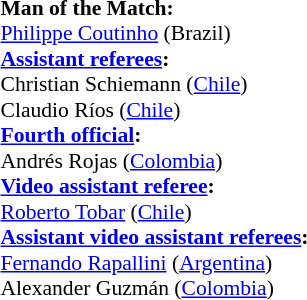<table width=50% style="font-size:90%">
<tr>
<td><br><strong>Man of the Match:</strong>
<br><a href='#'>Philippe Coutinho</a> (Brazil)<br><strong><a href='#'>Assistant referees</a>:</strong>
<br>Christian Schiemann (<a href='#'>Chile</a>)
<br>Claudio Ríos (<a href='#'>Chile</a>)
<br><strong><a href='#'>Fourth official</a>:</strong>
<br>Andrés Rojas (<a href='#'>Colombia</a>)
<br><strong><a href='#'>Video assistant referee</a>:</strong>
<br><a href='#'>Roberto Tobar</a> (<a href='#'>Chile</a>)
<br><strong><a href='#'>Assistant video assistant referees</a>:</strong>
<br><a href='#'>Fernando Rapallini</a> (<a href='#'>Argentina</a>)
<br>Alexander Guzmán (<a href='#'>Colombia</a>)</td>
</tr>
</table>
